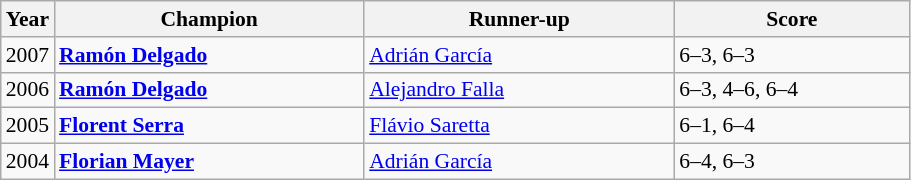<table class="wikitable" style="font-size:90%">
<tr>
<th>Year</th>
<th width="200">Champion</th>
<th width="200">Runner-up</th>
<th width="150">Score</th>
</tr>
<tr>
<td>2007</td>
<td> <strong><a href='#'>Ramón Delgado</a></strong></td>
<td> <a href='#'>Adrián García</a></td>
<td>6–3, 6–3</td>
</tr>
<tr>
<td>2006</td>
<td> <strong><a href='#'>Ramón Delgado</a></strong></td>
<td> <a href='#'>Alejandro Falla</a></td>
<td>6–3, 4–6, 6–4</td>
</tr>
<tr>
<td>2005</td>
<td> <strong><a href='#'>Florent Serra</a></strong></td>
<td> <a href='#'>Flávio Saretta</a></td>
<td>6–1, 6–4</td>
</tr>
<tr>
<td>2004</td>
<td> <strong><a href='#'>Florian Mayer</a></strong></td>
<td> <a href='#'>Adrián García</a></td>
<td>6–4, 6–3</td>
</tr>
</table>
